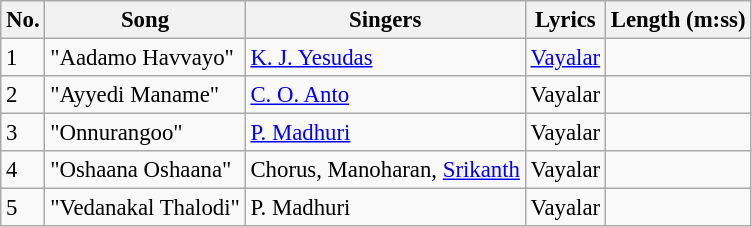<table class="wikitable" style="font-size:95%;">
<tr>
<th>No.</th>
<th>Song</th>
<th>Singers</th>
<th>Lyrics</th>
<th>Length (m:ss)</th>
</tr>
<tr>
<td>1</td>
<td>"Aadamo Havvayo"</td>
<td><a href='#'>K. J. Yesudas</a></td>
<td><a href='#'>Vayalar</a></td>
<td></td>
</tr>
<tr>
<td>2</td>
<td>"Ayyedi Maname"</td>
<td><a href='#'>C. O. Anto</a></td>
<td>Vayalar</td>
<td></td>
</tr>
<tr>
<td>3</td>
<td>"Onnurangoo"</td>
<td><a href='#'>P. Madhuri</a></td>
<td>Vayalar</td>
<td></td>
</tr>
<tr>
<td>4</td>
<td>"Oshaana Oshaana"</td>
<td>Chorus, Manoharan, <a href='#'>Srikanth</a></td>
<td>Vayalar</td>
<td></td>
</tr>
<tr>
<td>5</td>
<td>"Vedanakal Thalodi"</td>
<td>P. Madhuri</td>
<td>Vayalar</td>
<td></td>
</tr>
</table>
